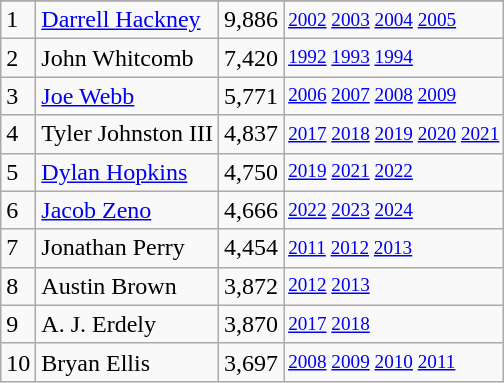<table class="wikitable">
<tr>
</tr>
<tr>
<td>1</td>
<td><a href='#'>Darrell Hackney</a></td>
<td>9,886</td>
<td style="font-size:80%;"><a href='#'>2002</a> <a href='#'>2003</a> <a href='#'>2004</a> <a href='#'>2005</a></td>
</tr>
<tr>
<td>2</td>
<td>John Whitcomb</td>
<td>7,420</td>
<td style="font-size:80%;"><a href='#'>1992</a> <a href='#'>1993</a> <a href='#'>1994</a></td>
</tr>
<tr>
<td>3</td>
<td><a href='#'>Joe Webb</a></td>
<td>5,771</td>
<td style="font-size:80%;"><a href='#'>2006</a> <a href='#'>2007</a> <a href='#'>2008</a> <a href='#'>2009</a></td>
</tr>
<tr>
<td>4</td>
<td>Tyler Johnston III</td>
<td>4,837</td>
<td style="font-size:80%;"><a href='#'>2017</a> <a href='#'>2018</a> <a href='#'>2019</a> <a href='#'>2020</a> <a href='#'>2021</a></td>
</tr>
<tr>
<td>5</td>
<td><a href='#'>Dylan Hopkins</a></td>
<td>4,750</td>
<td style="font-size:80%;"><a href='#'>2019</a> <a href='#'>2021</a> <a href='#'>2022</a></td>
</tr>
<tr>
<td>6</td>
<td><a href='#'>Jacob Zeno</a></td>
<td>4,666</td>
<td style="font-size:80%;"><a href='#'>2022</a> <a href='#'>2023</a> <a href='#'>2024</a></td>
</tr>
<tr>
<td>7</td>
<td>Jonathan Perry</td>
<td>4,454</td>
<td style="font-size:80%;"><a href='#'>2011</a> <a href='#'>2012</a> <a href='#'>2013</a></td>
</tr>
<tr>
<td>8</td>
<td>Austin Brown</td>
<td>3,872</td>
<td style="font-size:80%;"><a href='#'>2012</a> <a href='#'>2013</a></td>
</tr>
<tr>
<td>9</td>
<td>A. J. Erdely</td>
<td>3,870</td>
<td style="font-size:80%;"><a href='#'>2017</a> <a href='#'>2018</a></td>
</tr>
<tr>
<td>10</td>
<td>Bryan Ellis</td>
<td>3,697</td>
<td style="font-size:80%;"><a href='#'>2008</a> <a href='#'>2009</a> <a href='#'>2010</a> <a href='#'>2011</a></td>
</tr>
</table>
